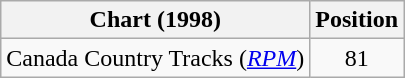<table class="wikitable sortable">
<tr>
<th scope="col">Chart (1998)</th>
<th scope="col">Position</th>
</tr>
<tr>
<td>Canada Country Tracks (<em><a href='#'>RPM</a></em>)</td>
<td align="center">81</td>
</tr>
</table>
